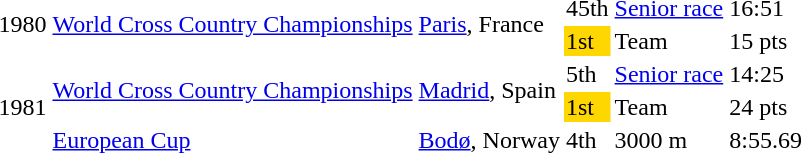<table>
<tr>
<td rowspan=2>1980</td>
<td rowspan=2><a href='#'>World Cross Country Championships</a></td>
<td rowspan=2><a href='#'>Paris</a>, France</td>
<td>45th</td>
<td><a href='#'>Senior race</a></td>
<td>16:51</td>
</tr>
<tr>
<td bgcolor=gold>1st</td>
<td>Team</td>
<td>15 pts</td>
</tr>
<tr>
<td rowspan=3>1981</td>
<td rowspan=2><a href='#'>World Cross Country Championships</a></td>
<td rowspan=2><a href='#'>Madrid</a>, Spain</td>
<td>5th</td>
<td><a href='#'>Senior race</a></td>
<td>14:25</td>
</tr>
<tr>
<td bgcolor=gold>1st</td>
<td>Team</td>
<td>24 pts</td>
</tr>
<tr>
<td><a href='#'>European Cup</a></td>
<td><a href='#'>Bodø</a>, Norway</td>
<td>4th</td>
<td>3000 m</td>
<td>8:55.69</td>
</tr>
</table>
